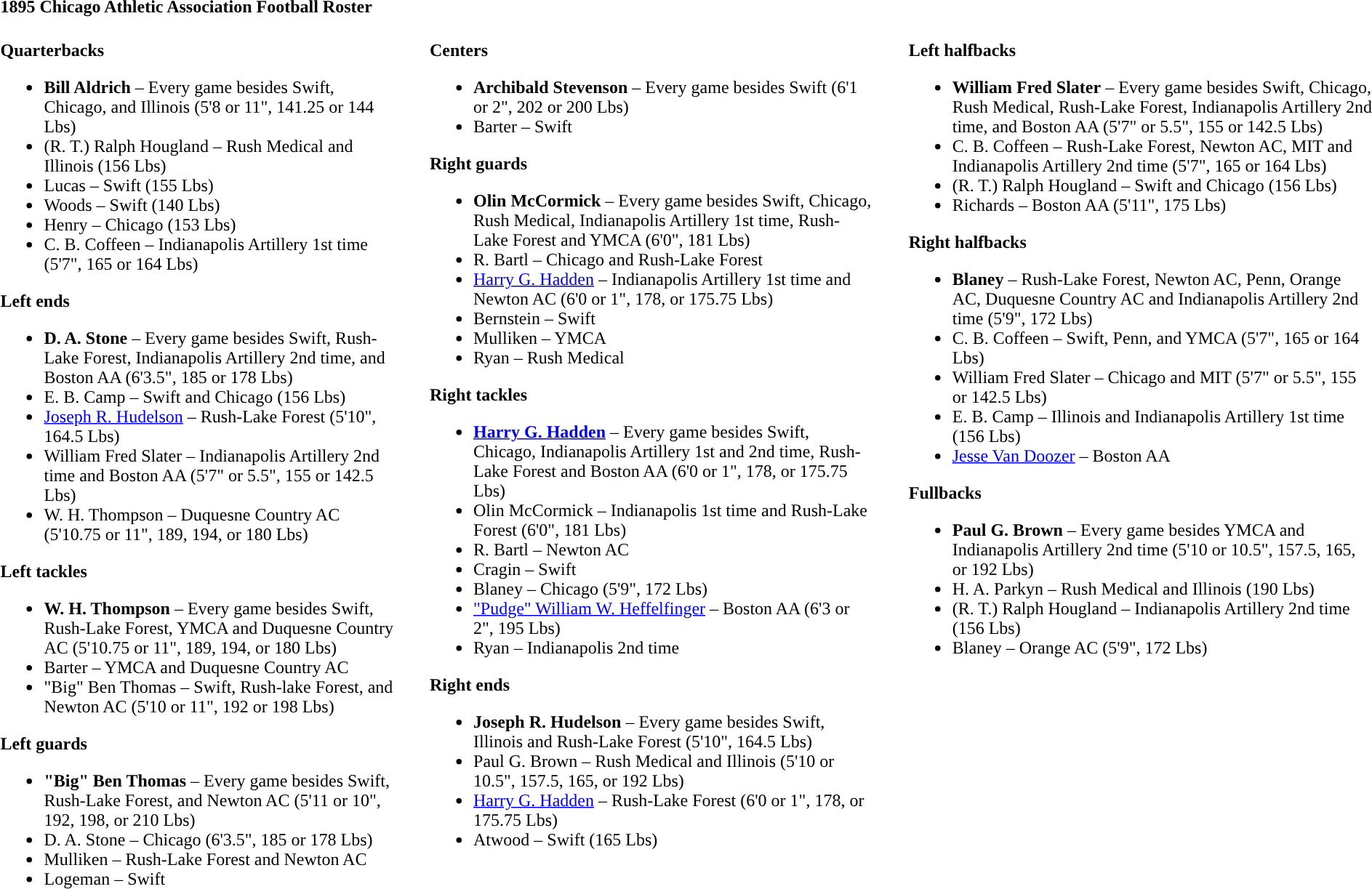<table class="toccolours" style="text-align: left;">
<tr>
<td colspan=11><strong>1895 Chicago Athletic Association Football Roster</strong></td>
</tr>
<tr>
<td valign="top"><br>
<strong>Quarterbacks</strong><ul><li><strong>Bill Aldrich</strong> – Every game besides Swift, Chicago, and Illinois (5'8 or 11", 141.25 or 144 Lbs)</li><li>(R. T.) Ralph Hougland – Rush Medical and Illinois (156 Lbs)</li><li>Lucas – Swift (155 Lbs)</li><li>Woods – Swift (140 Lbs)</li><li>Henry – Chicago (153 Lbs)</li><li>C. B. Coffeen – Indianapolis Artillery 1st time (5'7", 165 or 164 Lbs)</li></ul><strong>Left ends</strong><ul><li><strong>D. A. Stone</strong> – Every game besides Swift, Rush-Lake Forest, Indianapolis Artillery 2nd time, and Boston AA (6'3.5", 185 or 178 Lbs)</li><li>E. B. Camp – Swift and Chicago (156 Lbs)</li><li><a href='#'>Joseph R. Hudelson</a> – Rush-Lake Forest (5'10", 164.5 Lbs)</li><li>William Fred Slater – Indianapolis Artillery 2nd time and Boston AA (5'7" or 5.5", 155 or 142.5 Lbs)</li><li>W. H. Thompson – Duquesne Country AC (5'10.75 or 11", 189, 194, or 180 Lbs)</li></ul><strong>Left tackles</strong><ul><li><strong>W. H. Thompson</strong> – Every game besides Swift, Rush-Lake Forest, YMCA and Duquesne Country AC (5'10.75 or 11", 189, 194, or 180 Lbs)</li><li>Barter – YMCA and Duquesne Country AC</li><li>"Big" Ben Thomas – Swift, Rush-lake Forest, and Newton AC (5'10 or 11", 192 or 198 Lbs)</li></ul><strong>Left guards</strong><ul><li><strong>"Big" Ben Thomas</strong> – Every game besides Swift, Rush-Lake Forest, and Newton AC (5'11 or 10", 192, 198, or 210 Lbs)</li><li>D. A. Stone – Chicago (6'3.5", 185 or 178 Lbs)</li><li>Mulliken – Rush-Lake Forest and Newton AC</li><li>Logeman – Swift</li></ul></td>
<td width="25"> </td>
<td valign="top"><br><strong>Centers</strong><ul><li><strong>Archibald Stevenson</strong> – Every game besides Swift (6'1 or 2", 202 or 200 Lbs)</li><li>Barter – Swift</li></ul><strong>Right guards</strong><ul><li><strong>Olin McCormick</strong> – Every game besides Swift, Chicago, Rush Medical, Indianapolis Artillery 1st time, Rush-Lake Forest and YMCA (6'0", 181 Lbs)</li><li>R. Bartl – Chicago and Rush-Lake Forest</li><li><a href='#'>Harry G. Hadden</a> – Indianapolis Artillery 1st time and Newton AC (6'0 or 1", 178, or 175.75 Lbs)</li><li>Bernstein – Swift</li><li>Mulliken – YMCA</li><li>Ryan – Rush Medical</li></ul><strong>Right tackles</strong><ul><li><strong><a href='#'>Harry G. Hadden</a></strong> – Every game besides Swift, Chicago, Indianapolis Artillery 1st and 2nd time, Rush-Lake Forest and Boston AA (6'0 or 1", 178, or 175.75 Lbs)</li><li>Olin McCormick – Indianapolis 1st time and Rush-Lake Forest (6'0", 181 Lbs)</li><li>R. Bartl – Newton AC</li><li>Cragin – Swift</li><li>Blaney – Chicago (5'9", 172 Lbs)</li><li><a href='#'>"Pudge" William W. Heffelfinger</a> – Boston AA (6'3 or 2", 195 Lbs)</li><li>Ryan – Indianapolis 2nd time</li></ul><strong>Right ends</strong><ul><li><strong>Joseph R. Hudelson</strong> – Every game besides Swift, Illinois and Rush-Lake Forest (5'10", 164.5 Lbs)</li><li>Paul G. Brown – Rush Medical and Illinois (5'10 or 10.5", 157.5, 165, or 192 Lbs)</li><li><a href='#'>Harry G. Hadden</a> – Rush-Lake Forest (6'0 or 1", 178, or 175.75 Lbs)</li><li>Atwood – Swift (165 Lbs)</li></ul></td>
<td width="25"> </td>
<td valign="top"><br><strong>Left halfbacks</strong><ul><li><strong>William Fred Slater</strong> – Every game besides Swift, Chicago, Rush Medical, Rush-Lake Forest, Indianapolis Artillery 2nd time, and Boston AA (5'7" or 5.5", 155 or 142.5 Lbs)</li><li>C. B. Coffeen – Rush-Lake Forest, Newton AC, MIT and Indianapolis Artillery 2nd time (5'7", 165 or 164 Lbs)</li><li>(R. T.) Ralph Hougland – Swift and Chicago (156 Lbs)</li><li>Richards – Boston AA (5'11", 175 Lbs)</li></ul><strong>Right halfbacks</strong><ul><li><strong>Blaney</strong> – Rush-Lake Forest, Newton AC, Penn, Orange AC, Duquesne Country AC and Indianapolis Artillery 2nd time (5'9", 172 Lbs)</li><li>C. B. Coffeen – Swift, Penn, and YMCA (5'7", 165 or 164 Lbs)</li><li>William Fred Slater – Chicago and MIT (5'7" or 5.5", 155 or 142.5 Lbs)</li><li>E. B. Camp – Illinois and Indianapolis Artillery 1st time (156 Lbs)</li><li><a href='#'>Jesse Van Doozer</a> – Boston AA</li></ul><strong>Fullbacks</strong><ul><li><strong>Paul G. Brown</strong> – Every game besides YMCA and Indianapolis Artillery 2nd time (5'10 or 10.5", 157.5, 165, or 192 Lbs)</li><li>H. A. Parkyn – Rush Medical and Illinois (190 Lbs)</li><li>(R. T.) Ralph Hougland – Indianapolis Artillery 2nd time (156 Lbs)</li><li>Blaney – Orange AC (5'9", 172 Lbs)</li></ul></td>
</tr>
</table>
